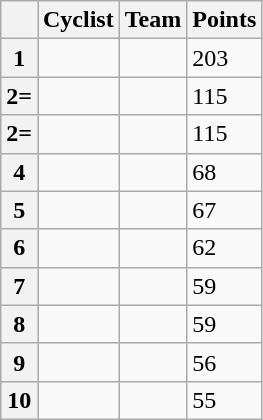<table class="wikitable">
<tr>
<th></th>
<th>Cyclist</th>
<th>Team</th>
<th>Points</th>
</tr>
<tr>
<th>1</th>
<td></td>
<td></td>
<td>203</td>
</tr>
<tr>
<th>2=</th>
<td></td>
<td></td>
<td>115</td>
</tr>
<tr>
<th>2=</th>
<td></td>
<td></td>
<td>115</td>
</tr>
<tr>
<th>4</th>
<td></td>
<td></td>
<td>68</td>
</tr>
<tr>
<th>5</th>
<td></td>
<td></td>
<td>67</td>
</tr>
<tr>
<th>6</th>
<td></td>
<td></td>
<td>62</td>
</tr>
<tr>
<th>7</th>
<td></td>
<td></td>
<td>59</td>
</tr>
<tr>
<th>8</th>
<td></td>
<td></td>
<td>59</td>
</tr>
<tr>
<th>9</th>
<td></td>
<td></td>
<td>56</td>
</tr>
<tr>
<th>10</th>
<td></td>
<td></td>
<td>55</td>
</tr>
</table>
